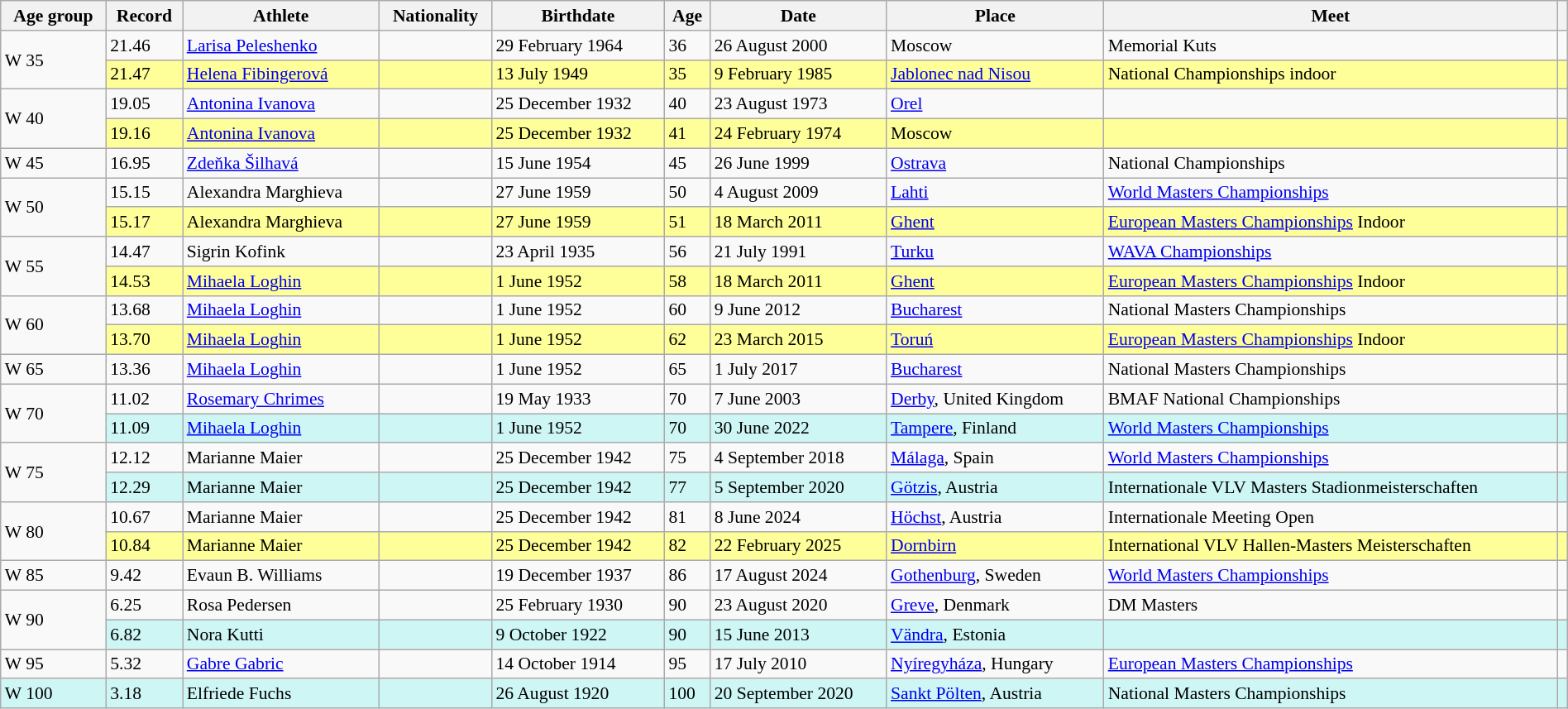<table class="wikitable" style="font-size:90%; width: 100%;">
<tr>
<th>Age group</th>
<th>Record</th>
<th>Athlete</th>
<th>Nationality</th>
<th>Birthdate</th>
<th>Age</th>
<th>Date</th>
<th>Place</th>
<th>Meet</th>
<th></th>
</tr>
<tr>
<td rowspan=2>W 35</td>
<td>21.46</td>
<td><a href='#'>Larisa Peleshenko</a></td>
<td></td>
<td>29 February 1964</td>
<td>36</td>
<td>26 August 2000</td>
<td>Moscow </td>
<td>Memorial Kuts</td>
<td></td>
</tr>
<tr style="background:#ff9;">
<td>21.47 </td>
<td><a href='#'>Helena Fibingerová</a></td>
<td></td>
<td>13 July 1949</td>
<td>35</td>
<td>9 February 1985</td>
<td><a href='#'>Jablonec nad Nisou</a> </td>
<td>National Championships indoor</td>
<td></td>
</tr>
<tr>
<td rowspan=2>W 40</td>
<td>19.05</td>
<td><a href='#'>Antonina Ivanova</a></td>
<td></td>
<td>25 December 1932</td>
<td>40</td>
<td>23 August 1973</td>
<td><a href='#'>Orel</a> </td>
<td></td>
<td></td>
</tr>
<tr style="background:#ff9;">
<td>19.16 </td>
<td><a href='#'>Antonina Ivanova</a></td>
<td></td>
<td>25 December 1932</td>
<td>41</td>
<td>24 February 1974</td>
<td>Moscow </td>
<td></td>
<td></td>
</tr>
<tr>
<td>W 45</td>
<td>16.95</td>
<td><a href='#'>Zdeňka Šilhavá</a></td>
<td></td>
<td>15 June 1954</td>
<td>45</td>
<td>26 June 1999</td>
<td><a href='#'>Ostrava</a> </td>
<td>National Championships</td>
<td></td>
</tr>
<tr>
<td rowspan=2>W 50</td>
<td>15.15</td>
<td>Alexandra Marghieva</td>
<td></td>
<td>27 June 1959</td>
<td>50</td>
<td>4 August 2009</td>
<td><a href='#'>Lahti</a> </td>
<td><a href='#'>World Masters Championships</a></td>
<td></td>
</tr>
<tr style="background:#ff9;">
<td>15.17 </td>
<td>Alexandra Marghieva</td>
<td></td>
<td>27 June 1959</td>
<td>51</td>
<td>18 March 2011</td>
<td><a href='#'>Ghent</a> </td>
<td><a href='#'>European Masters Championships</a> Indoor</td>
<td></td>
</tr>
<tr>
<td rowspan=2>W 55</td>
<td>14.47</td>
<td>Sigrin Kofink</td>
<td></td>
<td>23 April 1935</td>
<td>56</td>
<td>21 July 1991</td>
<td><a href='#'>Turku</a> </td>
<td><a href='#'>WAVA Championships</a></td>
<td></td>
</tr>
<tr style="background:#ff9;">
<td>14.53 </td>
<td><a href='#'>Mihaela Loghin</a></td>
<td></td>
<td>1 June 1952</td>
<td>58</td>
<td>18 March 2011</td>
<td><a href='#'>Ghent</a> </td>
<td><a href='#'>European Masters Championships</a> Indoor</td>
<td></td>
</tr>
<tr>
<td rowspan=2>W 60</td>
<td>13.68</td>
<td><a href='#'>Mihaela Loghin</a></td>
<td></td>
<td>1 June 1952</td>
<td>60</td>
<td>9 June 2012</td>
<td><a href='#'>Bucharest</a> </td>
<td>National Masters Championships</td>
<td></td>
</tr>
<tr style="background:#ff9;">
<td>13.70 </td>
<td><a href='#'>Mihaela Loghin</a></td>
<td></td>
<td>1 June 1952</td>
<td>62</td>
<td>23 March 2015</td>
<td><a href='#'>Toruń</a> </td>
<td><a href='#'>European Masters Championships</a> Indoor</td>
<td></td>
</tr>
<tr>
<td>W 65</td>
<td>13.36</td>
<td><a href='#'>Mihaela Loghin</a></td>
<td></td>
<td>1 June 1952</td>
<td>65</td>
<td>1 July 2017</td>
<td><a href='#'>Bucharest</a> </td>
<td>National Masters Championships</td>
<td></td>
</tr>
<tr>
<td rowspan=2>W 70</td>
<td>11.02</td>
<td><a href='#'>Rosemary Chrimes</a></td>
<td></td>
<td>19 May 1933</td>
<td>70</td>
<td>7 June 2003</td>
<td><a href='#'>Derby</a>, United Kingdom</td>
<td>BMAF National Championships</td>
<td></td>
</tr>
<tr style="background:#cef6f5;">
<td>11.09</td>
<td><a href='#'>Mihaela Loghin</a></td>
<td></td>
<td>1 June 1952</td>
<td>70</td>
<td>30 June 2022</td>
<td><a href='#'>Tampere</a>, Finland</td>
<td><a href='#'>World Masters Championships</a></td>
<td></td>
</tr>
<tr>
<td rowspan=2>W 75</td>
<td>12.12</td>
<td>Marianne Maier</td>
<td></td>
<td>25 December 1942</td>
<td>75</td>
<td>4 September 2018</td>
<td><a href='#'>Málaga</a>, Spain</td>
<td><a href='#'>World Masters Championships</a></td>
<td></td>
</tr>
<tr style="background:#cef6f5;">
<td>12.29</td>
<td>Marianne Maier</td>
<td></td>
<td>25 December 1942</td>
<td>77</td>
<td>5 September 2020</td>
<td><a href='#'>Götzis</a>, Austria</td>
<td>Internationale VLV Masters Stadionmeisterschaften</td>
<td></td>
</tr>
<tr>
<td rowspan=2>W 80</td>
<td>10.67</td>
<td>Marianne Maier</td>
<td></td>
<td>25 December 1942</td>
<td>81</td>
<td>8 June 2024</td>
<td><a href='#'>Höchst</a>, Austria</td>
<td>Internationale Meeting Open</td>
<td></td>
</tr>
<tr style="background:#ff9;">
<td>10.84 </td>
<td>Marianne Maier</td>
<td></td>
<td>25 December 1942</td>
<td>82</td>
<td>22 February 2025</td>
<td><a href='#'>Dornbirn</a> </td>
<td>International VLV Hallen-Masters Meisterschaften</td>
<td></td>
</tr>
<tr>
<td>W 85</td>
<td>9.42</td>
<td>Evaun B. Williams</td>
<td></td>
<td>19 December 1937</td>
<td>86</td>
<td>17 August 2024</td>
<td><a href='#'>Gothenburg</a>, Sweden</td>
<td><a href='#'>World Masters Championships</a></td>
<td></td>
</tr>
<tr>
<td rowspan=2>W 90</td>
<td>6.25</td>
<td>Rosa Pedersen</td>
<td></td>
<td>25 February 1930</td>
<td>90</td>
<td>23 August 2020</td>
<td><a href='#'>Greve</a>, Denmark</td>
<td>DM Masters</td>
<td></td>
</tr>
<tr style="background:#cef6f5;">
<td>6.82</td>
<td>Nora Kutti</td>
<td></td>
<td>9 October 1922</td>
<td>90</td>
<td>15 June 2013</td>
<td><a href='#'>Vändra</a>, Estonia</td>
<td></td>
<td></td>
</tr>
<tr>
<td>W 95</td>
<td>5.32</td>
<td><a href='#'>Gabre Gabric</a></td>
<td></td>
<td>14 October 1914</td>
<td>95</td>
<td>17 July 2010</td>
<td><a href='#'>Nyíregyháza</a>, Hungary</td>
<td><a href='#'>European Masters Championships</a></td>
<td></td>
</tr>
<tr style="background:#cef6f5;">
<td>W 100</td>
<td>3.18</td>
<td>Elfriede Fuchs</td>
<td></td>
<td>26 August 1920</td>
<td>100</td>
<td>20 September 2020</td>
<td><a href='#'>Sankt Pölten</a>, Austria</td>
<td>National Masters Championships</td>
<td></td>
</tr>
</table>
